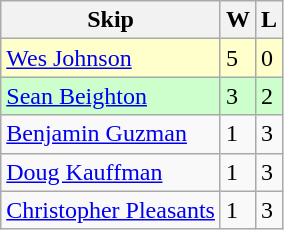<table class="wikitable">
<tr>
<th>Skip</th>
<th>W</th>
<th>L</th>
</tr>
<tr bgcolor=#ffffcc>
<td> <a href='#'>Wes Johnson</a></td>
<td>5</td>
<td>0</td>
</tr>
<tr bgcolor=#ccffcc>
<td> <a href='#'>Sean Beighton</a></td>
<td>3</td>
<td>2</td>
</tr>
<tr>
<td> <a href='#'>Benjamin Guzman</a></td>
<td>1</td>
<td>3</td>
</tr>
<tr>
<td> <a href='#'>Doug Kauffman</a></td>
<td>1</td>
<td>3</td>
</tr>
<tr>
<td> <a href='#'>Christopher Pleasants</a></td>
<td>1</td>
<td>3</td>
</tr>
</table>
